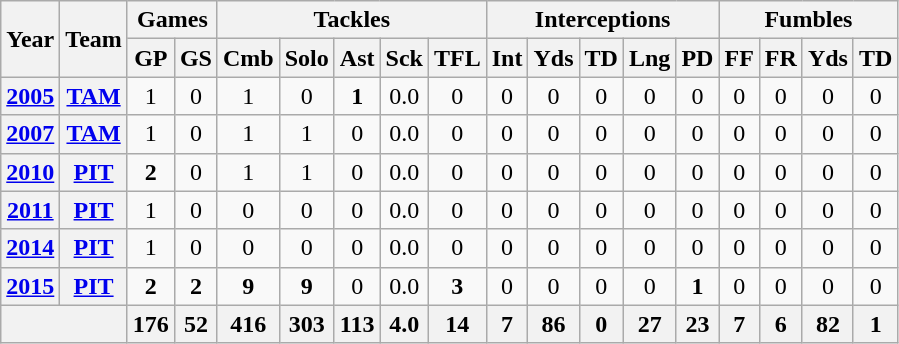<table class="wikitable" style="text-align:center">
<tr>
<th rowspan="2">Year</th>
<th rowspan="2">Team</th>
<th colspan="2">Games</th>
<th colspan="5">Tackles</th>
<th colspan="5">Interceptions</th>
<th colspan="4">Fumbles</th>
</tr>
<tr>
<th>GP</th>
<th>GS</th>
<th>Cmb</th>
<th>Solo</th>
<th>Ast</th>
<th>Sck</th>
<th>TFL</th>
<th>Int</th>
<th>Yds</th>
<th>TD</th>
<th>Lng</th>
<th>PD</th>
<th>FF</th>
<th>FR</th>
<th>Yds</th>
<th>TD</th>
</tr>
<tr>
<th><a href='#'>2005</a></th>
<th><a href='#'>TAM</a></th>
<td>1</td>
<td>0</td>
<td>1</td>
<td>0</td>
<td><strong>1</strong></td>
<td>0.0</td>
<td>0</td>
<td>0</td>
<td>0</td>
<td>0</td>
<td>0</td>
<td>0</td>
<td>0</td>
<td>0</td>
<td>0</td>
<td>0</td>
</tr>
<tr>
<th><a href='#'>2007</a></th>
<th><a href='#'>TAM</a></th>
<td>1</td>
<td>0</td>
<td>1</td>
<td>1</td>
<td>0</td>
<td>0.0</td>
<td>0</td>
<td>0</td>
<td>0</td>
<td>0</td>
<td>0</td>
<td>0</td>
<td>0</td>
<td>0</td>
<td>0</td>
<td>0</td>
</tr>
<tr>
<th><a href='#'>2010</a></th>
<th><a href='#'>PIT</a></th>
<td><strong>2</strong></td>
<td>0</td>
<td>1</td>
<td>1</td>
<td>0</td>
<td>0.0</td>
<td>0</td>
<td>0</td>
<td>0</td>
<td>0</td>
<td>0</td>
<td>0</td>
<td>0</td>
<td>0</td>
<td>0</td>
<td>0</td>
</tr>
<tr>
<th><a href='#'>2011</a></th>
<th><a href='#'>PIT</a></th>
<td>1</td>
<td>0</td>
<td>0</td>
<td>0</td>
<td>0</td>
<td>0.0</td>
<td>0</td>
<td>0</td>
<td>0</td>
<td>0</td>
<td>0</td>
<td>0</td>
<td>0</td>
<td>0</td>
<td>0</td>
<td>0</td>
</tr>
<tr>
<th><a href='#'>2014</a></th>
<th><a href='#'>PIT</a></th>
<td>1</td>
<td>0</td>
<td>0</td>
<td>0</td>
<td>0</td>
<td>0.0</td>
<td>0</td>
<td>0</td>
<td>0</td>
<td>0</td>
<td>0</td>
<td>0</td>
<td>0</td>
<td>0</td>
<td>0</td>
<td>0</td>
</tr>
<tr>
<th><a href='#'>2015</a></th>
<th><a href='#'>PIT</a></th>
<td><strong>2</strong></td>
<td><strong>2</strong></td>
<td><strong>9</strong></td>
<td><strong>9</strong></td>
<td>0</td>
<td>0.0</td>
<td><strong>3</strong></td>
<td>0</td>
<td>0</td>
<td>0</td>
<td>0</td>
<td><strong>1</strong></td>
<td>0</td>
<td>0</td>
<td>0</td>
<td>0</td>
</tr>
<tr>
<th colspan="2"></th>
<th>176</th>
<th>52</th>
<th>416</th>
<th>303</th>
<th>113</th>
<th>4.0</th>
<th>14</th>
<th>7</th>
<th>86</th>
<th>0</th>
<th>27</th>
<th>23</th>
<th>7</th>
<th>6</th>
<th>82</th>
<th>1</th>
</tr>
</table>
